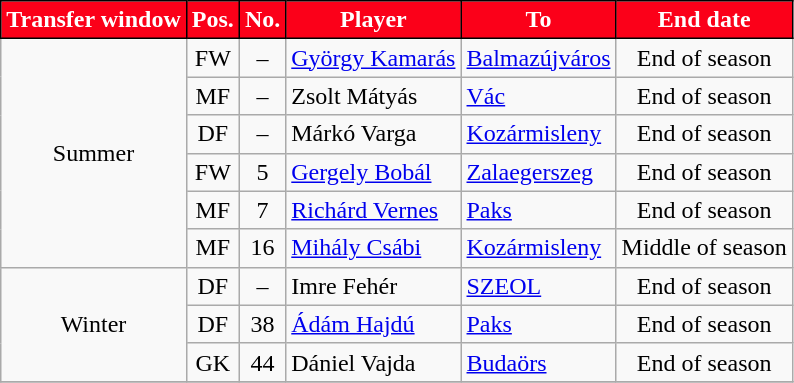<table class="wikitable plainrowheaders sortable">
<tr>
<th style="background-color:#fb0019;color:white;border:1px solid black">Transfer window</th>
<th style="background-color:#fb0019;color:white;border:1px solid black">Pos.</th>
<th style="background-color:#fb0019;color:white;border:1px solid black">No.</th>
<th style="background-color:#fb0019;color:white;border:1px solid black">Player</th>
<th style="background-color:#fb0019;color:white;border:1px solid black">To</th>
<th style="background-color:#fb0019;color:white;border:1px solid black">End date</th>
</tr>
<tr>
<td rowspan="6" style="text-align:center;">Summer</td>
<td style="text-align:center;">FW</td>
<td style="text-align:center;">–</td>
<td style="text-align:left;"> <a href='#'>György Kamarás</a></td>
<td style="text-align:left;"><a href='#'>Balmazújváros</a></td>
<td style="text-align:center;">End of season</td>
</tr>
<tr>
<td style="text-align:center;">MF</td>
<td style="text-align:center;">–</td>
<td style="text-align:left;"> Zsolt Mátyás</td>
<td style="text-align:left;"><a href='#'>Vác</a></td>
<td style="text-align:center;">End of season</td>
</tr>
<tr>
<td style="text-align:center;">DF</td>
<td style="text-align:center;">–</td>
<td style="text-align:left;"> Márkó Varga</td>
<td style="text-align:left;"><a href='#'>Kozármisleny</a></td>
<td style="text-align:center;">End of season</td>
</tr>
<tr>
<td style="text-align:center;">FW</td>
<td style="text-align:center;">5</td>
<td style="text-align:left;"> <a href='#'>Gergely Bobál</a></td>
<td style="text-align:left;"><a href='#'>Zalaegerszeg</a></td>
<td style="text-align:center;">End of season</td>
</tr>
<tr>
<td style="text-align:center;">MF</td>
<td style="text-align:center;">7</td>
<td style="text-align:left;"> <a href='#'>Richárd Vernes</a></td>
<td style="text-align:left;"><a href='#'>Paks</a></td>
<td style="text-align:center;">End of season</td>
</tr>
<tr>
<td style="text-align:center;">MF</td>
<td style="text-align:center;">16</td>
<td style="text-align:left;"> <a href='#'>Mihály Csábi</a></td>
<td style="text-align:left;"><a href='#'>Kozármisleny</a></td>
<td style="text-align:center;">Middle of season</td>
</tr>
<tr>
<td rowspan="3" style="text-align:center;">Winter</td>
<td style="text-align:center;">DF</td>
<td style="text-align:center;">–</td>
<td style="text-align:left;"> Imre Fehér</td>
<td style="text-align:left;"><a href='#'>SZEOL</a></td>
<td style="text-align:center;">End of season</td>
</tr>
<tr>
<td style="text-align:center;">DF</td>
<td style="text-align:center;">38</td>
<td style="text-align:left;"> <a href='#'>Ádám Hajdú</a></td>
<td style="text-align:left;"><a href='#'>Paks</a></td>
<td style="text-align:center;">End of season</td>
</tr>
<tr>
<td style="text-align:center;">GK</td>
<td style="text-align:center;">44</td>
<td style="text-align:left;"> Dániel Vajda</td>
<td style="text-align:left;"><a href='#'>Budaörs</a></td>
<td style="text-align:center;">End of season</td>
</tr>
<tr>
</tr>
</table>
